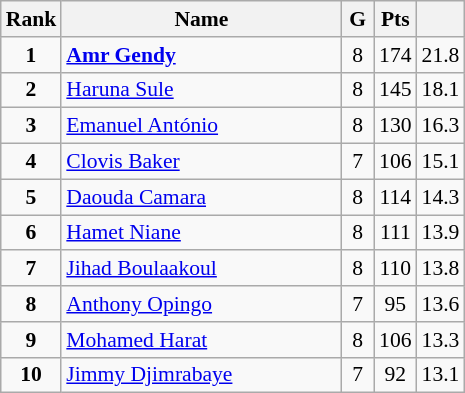<table class="wikitable" style="font-size:90%;">
<tr>
<th width=10px>Rank</th>
<th width=180px>Name</th>
<th width=15px>G</th>
<th width=10px>Pts</th>
<th width=10px></th>
</tr>
<tr align=center>
<td><strong>1</strong></td>
<td align=left> <strong><a href='#'>Amr Gendy</a></strong></td>
<td>8</td>
<td>174</td>
<td>21.8</td>
</tr>
<tr align=center>
<td><strong>2</strong></td>
<td align=left> <a href='#'>Haruna Sule</a></td>
<td>8</td>
<td>145</td>
<td>18.1</td>
</tr>
<tr align=center>
<td><strong>3</strong></td>
<td align=left> <a href='#'>Emanuel António</a></td>
<td>8</td>
<td>130</td>
<td>16.3</td>
</tr>
<tr align=center>
<td><strong>4</strong></td>
<td align=left> <a href='#'>Clovis Baker</a></td>
<td>7</td>
<td>106</td>
<td>15.1</td>
</tr>
<tr align=center>
<td><strong>5</strong></td>
<td align=left> <a href='#'>Daouda Camara</a></td>
<td>8</td>
<td>114</td>
<td>14.3</td>
</tr>
<tr align=center>
<td><strong>6</strong></td>
<td align=left> <a href='#'>Hamet Niane</a></td>
<td>8</td>
<td>111</td>
<td>13.9</td>
</tr>
<tr align=center>
<td><strong>7</strong></td>
<td align=left> <a href='#'>Jihad Boulaakoul</a></td>
<td>8</td>
<td>110</td>
<td>13.8</td>
</tr>
<tr align=center>
<td><strong>8</strong></td>
<td align=left> <a href='#'>Anthony Opingo</a></td>
<td>7</td>
<td>95</td>
<td>13.6</td>
</tr>
<tr align=center>
<td><strong>9</strong></td>
<td align=left> <a href='#'>Mohamed Harat</a></td>
<td>8</td>
<td>106</td>
<td>13.3</td>
</tr>
<tr align=center>
<td><strong>10</strong></td>
<td align=left> <a href='#'>Jimmy Djimrabaye</a></td>
<td>7</td>
<td>92</td>
<td>13.1</td>
</tr>
</table>
